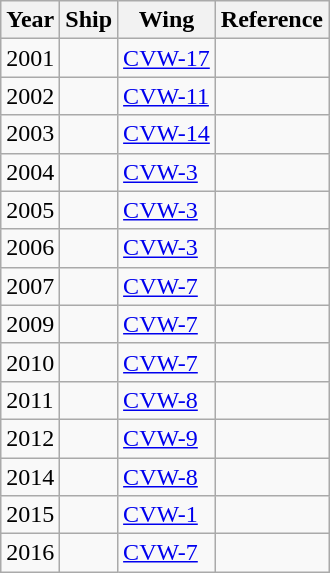<table class="wikitable" border="1">
<tr>
<th>Year</th>
<th>Ship</th>
<th>Wing</th>
<th>Reference</th>
</tr>
<tr>
<td>2001</td>
<td></td>
<td><a href='#'>CVW-17</a></td>
<td></td>
</tr>
<tr>
<td>2002</td>
<td></td>
<td><a href='#'>CVW-11</a></td>
<td></td>
</tr>
<tr>
<td>2003</td>
<td></td>
<td><a href='#'>CVW-14</a></td>
<td></td>
</tr>
<tr>
<td>2004</td>
<td></td>
<td><a href='#'>CVW-3</a></td>
<td></td>
</tr>
<tr>
<td>2005</td>
<td></td>
<td><a href='#'>CVW-3</a></td>
<td></td>
</tr>
<tr>
<td>2006</td>
<td></td>
<td><a href='#'>CVW-3</a></td>
<td></td>
</tr>
<tr>
<td>2007</td>
<td></td>
<td><a href='#'>CVW-7</a></td>
<td></td>
</tr>
<tr>
<td>2009</td>
<td></td>
<td><a href='#'>CVW-7</a></td>
<td></td>
</tr>
<tr>
<td>2010</td>
<td></td>
<td><a href='#'>CVW-7</a></td>
<td></td>
</tr>
<tr>
<td>2011</td>
<td></td>
<td><a href='#'>CVW-8</a></td>
<td></td>
</tr>
<tr>
<td>2012</td>
<td></td>
<td><a href='#'>CVW-9</a></td>
<td></td>
</tr>
<tr>
<td>2014</td>
<td></td>
<td><a href='#'>CVW-8</a></td>
<td></td>
</tr>
<tr>
<td>2015</td>
<td></td>
<td><a href='#'>CVW-1</a></td>
<td></td>
</tr>
<tr>
<td>2016</td>
<td></td>
<td><a href='#'>CVW-7</a></td>
<td></td>
</tr>
</table>
